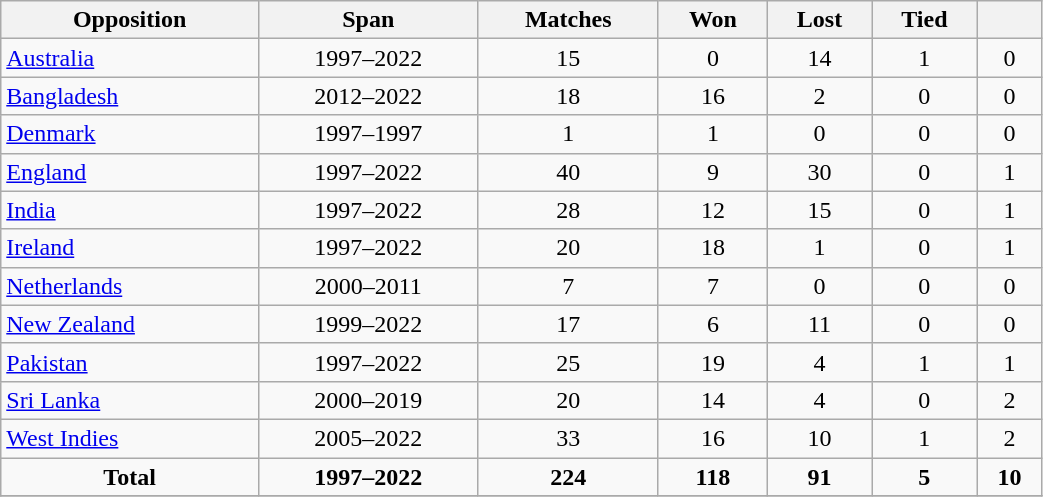<table class="wikitable" style="text-align: center; width:55%">
<tr>
<th>Opposition</th>
<th>Span</th>
<th>Matches</th>
<th>Won</th>
<th>Lost</th>
<th>Tied</th>
<th></th>
</tr>
<tr>
<td align="left"><a href='#'>Australia</a></td>
<td>1997–2022</td>
<td>15</td>
<td>0</td>
<td>14</td>
<td>1</td>
<td>0</td>
</tr>
<tr>
<td align="left"><a href='#'>Bangladesh</a></td>
<td>2012–2022</td>
<td>18</td>
<td>16</td>
<td>2</td>
<td>0</td>
<td>0</td>
</tr>
<tr>
<td align="left"><a href='#'>Denmark</a></td>
<td>1997–1997</td>
<td>1</td>
<td>1</td>
<td>0</td>
<td>0</td>
<td>0</td>
</tr>
<tr>
<td align="left"><a href='#'>England</a></td>
<td>1997–2022</td>
<td>40</td>
<td>9</td>
<td>30</td>
<td>0</td>
<td>1</td>
</tr>
<tr>
<td align="left"><a href='#'>India</a></td>
<td>1997–2022</td>
<td>28</td>
<td>12</td>
<td>15</td>
<td>0</td>
<td>1</td>
</tr>
<tr>
<td align="left"><a href='#'>Ireland</a></td>
<td>1997–2022</td>
<td>20</td>
<td>18</td>
<td>1</td>
<td>0</td>
<td>1</td>
</tr>
<tr>
<td align="left"><a href='#'>Netherlands</a></td>
<td>2000–2011</td>
<td>7</td>
<td>7</td>
<td>0</td>
<td>0</td>
<td>0</td>
</tr>
<tr>
<td align="left"><a href='#'>New Zealand</a></td>
<td>1999–2022</td>
<td>17</td>
<td>6</td>
<td>11</td>
<td>0</td>
<td>0</td>
</tr>
<tr>
<td align="left"><a href='#'>Pakistan</a></td>
<td>1997–2022</td>
<td>25</td>
<td>19</td>
<td>4</td>
<td>1</td>
<td>1</td>
</tr>
<tr>
<td align="left"><a href='#'>Sri Lanka</a></td>
<td>2000–2019</td>
<td>20</td>
<td>14</td>
<td>4</td>
<td>0</td>
<td>2</td>
</tr>
<tr>
<td align="left"><a href='#'>West Indies</a></td>
<td>2005–2022</td>
<td>33</td>
<td>16</td>
<td>10</td>
<td>1</td>
<td>2</td>
</tr>
<tr>
<td><strong>Total</strong></td>
<td><strong>1997–2022</strong></td>
<td><strong>224</strong></td>
<td><strong>118</strong></td>
<td><strong>91</strong></td>
<td><strong>5</strong></td>
<td><strong>10</strong></td>
</tr>
<tr>
</tr>
</table>
